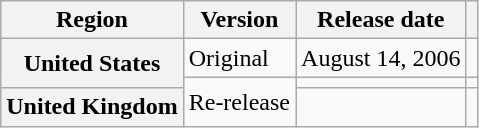<table class="wikitable plainrowheaders">
<tr>
<th>Region</th>
<th>Version</th>
<th>Release date</th>
<th></th>
</tr>
<tr>
<th scope="row" rowspan="2">United States</th>
<td>Original</td>
<td>August 14, 2006</td>
<td></td>
</tr>
<tr>
<td rowspan="2">Re-release</td>
<td></td>
<td></td>
</tr>
<tr>
<th scope="row">United Kingdom</th>
<td></td>
<td></td>
</tr>
</table>
